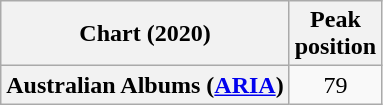<table class="wikitable plainrowheaders" style="text-align:center">
<tr>
<th scope="col">Chart (2020)</th>
<th scope="col">Peak<br>position</th>
</tr>
<tr>
<th scope="row">Australian Albums (<a href='#'>ARIA</a>)</th>
<td>79</td>
</tr>
</table>
